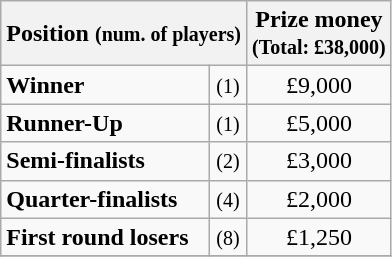<table class="wikitable">
<tr>
<th colspan=2>Position <small>(num. of players)</small></th>
<th>Prize money<br><small>(Total: £38,000)</small></th>
</tr>
<tr>
<td><strong>Winner</strong></td>
<td align=center><small>(1)</small></td>
<td align=center>£9,000</td>
</tr>
<tr>
<td><strong>Runner-Up</strong></td>
<td align=center><small>(1)</small></td>
<td align=center>£5,000</td>
</tr>
<tr>
<td><strong>Semi-finalists</strong></td>
<td align=center><small>(2)</small></td>
<td align=center>£3,000</td>
</tr>
<tr>
<td><strong>Quarter-finalists</strong></td>
<td align=center><small>(4)</small></td>
<td align=center>£2,000</td>
</tr>
<tr>
<td><strong>First round losers</strong></td>
<td align=center><small>(8)</small></td>
<td align=center>£1,250</td>
</tr>
<tr>
</tr>
</table>
